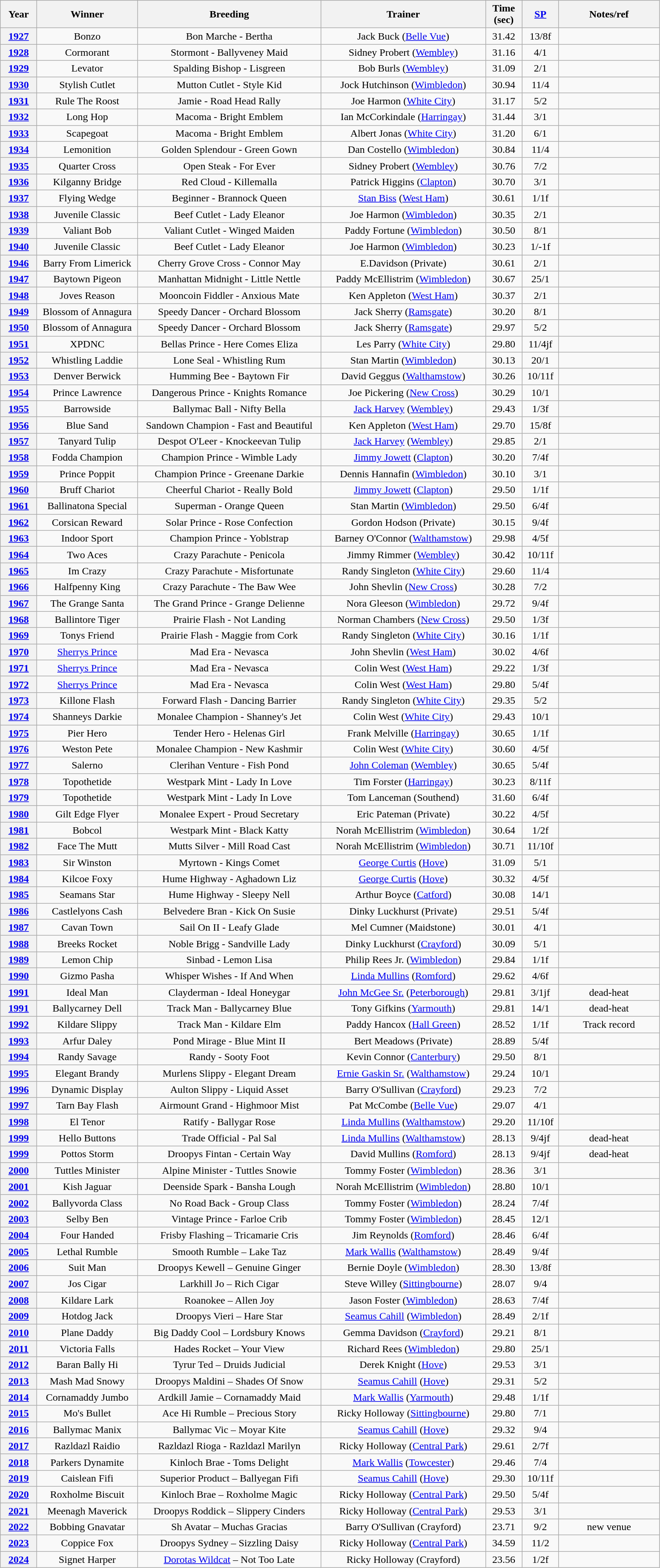<table class="wikitable" style="text-align:center">
<tr>
<th width=50>Year</th>
<th width=150>Winner</th>
<th width=280>Breeding</th>
<th width=250>Trainer</th>
<th width=50>Time (sec)</th>
<th width=50><a href='#'>SP</a></th>
<th width=150>Notes/ref</th>
</tr>
<tr>
<th><a href='#'>1927</a></th>
<td>Bonzo</td>
<td>Bon Marche - Bertha</td>
<td>Jack Buck (<a href='#'>Belle Vue</a>)</td>
<td>31.42</td>
<td>13/8f</td>
<td></td>
</tr>
<tr>
<th><a href='#'>1928</a></th>
<td>Cormorant</td>
<td>Stormont - Ballyveney Maid</td>
<td>Sidney Probert (<a href='#'>Wembley</a>)</td>
<td>31.16</td>
<td>4/1</td>
<td></td>
</tr>
<tr>
<th><a href='#'>1929</a></th>
<td>Levator</td>
<td>Spalding Bishop - Lisgreen</td>
<td>Bob Burls (<a href='#'>Wembley</a>)</td>
<td>31.09</td>
<td>2/1</td>
<td></td>
</tr>
<tr>
<th><a href='#'>1930</a></th>
<td>Stylish Cutlet</td>
<td>Mutton Cutlet - Style Kid</td>
<td>Jock Hutchinson (<a href='#'>Wimbledon</a>)</td>
<td>30.94</td>
<td>11/4</td>
<td></td>
</tr>
<tr>
<th><a href='#'>1931</a></th>
<td>Rule The Roost</td>
<td>Jamie - Road Head Rally</td>
<td>Joe Harmon (<a href='#'>White City</a>)</td>
<td>31.17</td>
<td>5/2</td>
<td></td>
</tr>
<tr>
<th><a href='#'>1932</a></th>
<td>Long Hop</td>
<td>Macoma - Bright Emblem</td>
<td>Ian McCorkindale (<a href='#'>Harringay</a>)</td>
<td>31.44</td>
<td>3/1</td>
<td></td>
</tr>
<tr>
<th><a href='#'>1933</a></th>
<td>Scapegoat</td>
<td>Macoma - Bright Emblem</td>
<td>Albert Jonas (<a href='#'>White City</a>)</td>
<td>31.20</td>
<td>6/1</td>
<td></td>
</tr>
<tr>
<th><a href='#'>1934</a></th>
<td>Lemonition</td>
<td>Golden Splendour - Green Gown</td>
<td>Dan Costello (<a href='#'>Wimbledon</a>)</td>
<td>30.84</td>
<td>11/4</td>
<td></td>
</tr>
<tr>
<th><a href='#'>1935</a></th>
<td>Quarter Cross</td>
<td>Open Steak - For Ever</td>
<td>Sidney Probert (<a href='#'>Wembley</a>)</td>
<td>30.76</td>
<td>7/2</td>
<td></td>
</tr>
<tr>
<th><a href='#'>1936</a></th>
<td>Kilganny Bridge</td>
<td>Red Cloud - Killemalla</td>
<td>Patrick Higgins (<a href='#'>Clapton</a>)</td>
<td>30.70</td>
<td>3/1</td>
<td></td>
</tr>
<tr>
<th><a href='#'>1937</a></th>
<td>Flying Wedge</td>
<td>Beginner - Brannock Queen</td>
<td><a href='#'>Stan Biss</a> (<a href='#'>West Ham</a>)</td>
<td>30.61</td>
<td>1/1f</td>
<td></td>
</tr>
<tr>
<th><a href='#'>1938</a></th>
<td>Juvenile Classic</td>
<td>Beef Cutlet - Lady Eleanor</td>
<td>Joe Harmon (<a href='#'>Wimbledon</a>)</td>
<td>30.35</td>
<td>2/1</td>
<td></td>
</tr>
<tr>
<th><a href='#'>1939</a></th>
<td>Valiant Bob</td>
<td>Valiant Cutlet - Winged Maiden</td>
<td>Paddy Fortune (<a href='#'>Wimbledon</a>)</td>
<td>30.50</td>
<td>8/1</td>
<td></td>
</tr>
<tr>
<th><a href='#'>1940</a></th>
<td>Juvenile Classic</td>
<td>Beef Cutlet - Lady Eleanor</td>
<td>Joe Harmon (<a href='#'>Wimbledon</a>)</td>
<td>30.23</td>
<td>1/-1f</td>
<td></td>
</tr>
<tr>
<th><a href='#'>1946</a></th>
<td>Barry From Limerick</td>
<td>Cherry Grove Cross - Connor May</td>
<td>E.Davidson (Private)</td>
<td>30.61</td>
<td>2/1</td>
<td></td>
</tr>
<tr>
<th><a href='#'>1947</a></th>
<td>Baytown Pigeon</td>
<td>Manhattan Midnight - Little Nettle</td>
<td>Paddy McEllistrim (<a href='#'>Wimbledon</a>)</td>
<td>30.67</td>
<td>25/1</td>
<td></td>
</tr>
<tr>
<th><a href='#'>1948</a></th>
<td>Joves Reason</td>
<td>Mooncoin Fiddler - Anxious Mate</td>
<td>Ken Appleton (<a href='#'>West Ham</a>)</td>
<td>30.37</td>
<td>2/1</td>
<td></td>
</tr>
<tr>
<th><a href='#'>1949</a></th>
<td>Blossom of Annagura</td>
<td>Speedy Dancer - Orchard Blossom</td>
<td>Jack Sherry (<a href='#'>Ramsgate</a>)</td>
<td>30.20</td>
<td>8/1</td>
<td></td>
</tr>
<tr>
<th><a href='#'>1950</a></th>
<td>Blossom of Annagura</td>
<td>Speedy Dancer - Orchard Blossom</td>
<td>Jack Sherry (<a href='#'>Ramsgate</a>)</td>
<td>29.97</td>
<td>5/2</td>
<td></td>
</tr>
<tr>
<th><a href='#'>1951</a></th>
<td>XPDNC</td>
<td>Bellas Prince - Here Comes Eliza</td>
<td>Les Parry (<a href='#'>White City</a>)</td>
<td>29.80</td>
<td>11/4jf</td>
<td></td>
</tr>
<tr>
<th><a href='#'>1952</a></th>
<td>Whistling Laddie</td>
<td>Lone Seal - Whistling Rum</td>
<td>Stan Martin (<a href='#'>Wimbledon</a>)</td>
<td>30.13</td>
<td>20/1</td>
<td></td>
</tr>
<tr>
<th><a href='#'>1953</a></th>
<td>Denver Berwick</td>
<td>Humming Bee - Baytown Fir</td>
<td>David Geggus (<a href='#'>Walthamstow</a>)</td>
<td>30.26</td>
<td>10/11f</td>
<td></td>
</tr>
<tr>
<th><a href='#'>1954</a></th>
<td>Prince Lawrence</td>
<td>Dangerous Prince - Knights Romance</td>
<td>Joe Pickering (<a href='#'>New Cross</a>)</td>
<td>30.29</td>
<td>10/1</td>
<td></td>
</tr>
<tr>
<th><a href='#'>1955</a></th>
<td>Barrowside</td>
<td>Ballymac Ball - Nifty Bella</td>
<td><a href='#'>Jack Harvey</a> (<a href='#'>Wembley</a>)</td>
<td>29.43</td>
<td>1/3f</td>
<td></td>
</tr>
<tr>
<th><a href='#'>1956</a></th>
<td>Blue Sand</td>
<td>Sandown Champion - Fast and Beautiful</td>
<td>Ken Appleton (<a href='#'>West Ham</a>)</td>
<td>29.70</td>
<td>15/8f</td>
<td></td>
</tr>
<tr>
<th><a href='#'>1957</a></th>
<td>Tanyard Tulip</td>
<td>Despot O'Leer - Knockeevan Tulip</td>
<td><a href='#'>Jack Harvey</a> (<a href='#'>Wembley</a>)</td>
<td>29.85</td>
<td>2/1</td>
<td></td>
</tr>
<tr>
<th><a href='#'>1958</a></th>
<td>Fodda Champion</td>
<td>Champion Prince - Wimble Lady</td>
<td><a href='#'>Jimmy Jowett</a> (<a href='#'>Clapton</a>)</td>
<td>30.20</td>
<td>7/4f</td>
<td></td>
</tr>
<tr>
<th><a href='#'>1959</a></th>
<td>Prince Poppit</td>
<td>Champion Prince - Greenane Darkie</td>
<td>Dennis Hannafin (<a href='#'>Wimbledon</a>)</td>
<td>30.10</td>
<td>3/1</td>
<td></td>
</tr>
<tr>
<th><a href='#'>1960</a></th>
<td>Bruff Chariot</td>
<td>Cheerful Chariot - Really Bold</td>
<td><a href='#'>Jimmy Jowett</a> (<a href='#'>Clapton</a>)</td>
<td>29.50</td>
<td>1/1f</td>
<td></td>
</tr>
<tr>
<th><a href='#'>1961</a></th>
<td>Ballinatona Special</td>
<td>Superman - Orange Queen</td>
<td>Stan Martin (<a href='#'>Wimbledon</a>)</td>
<td>29.50</td>
<td>6/4f</td>
<td></td>
</tr>
<tr>
<th><a href='#'>1962</a></th>
<td>Corsican Reward</td>
<td>Solar Prince - Rose Confection</td>
<td>Gordon Hodson (Private)</td>
<td>30.15</td>
<td>9/4f</td>
<td></td>
</tr>
<tr>
<th><a href='#'>1963</a></th>
<td>Indoor Sport</td>
<td>Champion Prince - Yoblstrap</td>
<td>Barney O'Connor (<a href='#'>Walthamstow</a>)</td>
<td>29.98</td>
<td>4/5f</td>
<td></td>
</tr>
<tr>
<th><a href='#'>1964</a></th>
<td>Two Aces</td>
<td>Crazy Parachute - Penicola</td>
<td>Jimmy Rimmer (<a href='#'>Wembley</a>)</td>
<td>30.42</td>
<td>10/11f</td>
<td></td>
</tr>
<tr>
<th><a href='#'>1965</a></th>
<td>Im Crazy</td>
<td>Crazy Parachute - Misfortunate</td>
<td>Randy Singleton (<a href='#'>White City</a>)</td>
<td>29.60</td>
<td>11/4</td>
<td></td>
</tr>
<tr>
<th><a href='#'>1966</a></th>
<td>Halfpenny King</td>
<td>Crazy Parachute - The Baw Wee</td>
<td>John Shevlin (<a href='#'>New Cross</a>)</td>
<td>30.28</td>
<td>7/2</td>
<td></td>
</tr>
<tr>
<th><a href='#'>1967</a></th>
<td>The Grange Santa</td>
<td>The Grand Prince - Grange Delienne</td>
<td>Nora Gleeson (<a href='#'>Wimbledon</a>)</td>
<td>29.72</td>
<td>9/4f</td>
<td></td>
</tr>
<tr>
<th><a href='#'>1968</a></th>
<td>Ballintore Tiger</td>
<td>Prairie Flash - Not Landing</td>
<td>Norman Chambers (<a href='#'>New Cross</a>)</td>
<td>29.50</td>
<td>1/3f</td>
<td></td>
</tr>
<tr>
<th><a href='#'>1969</a></th>
<td>Tonys Friend</td>
<td>Prairie Flash - Maggie from Cork</td>
<td>Randy Singleton (<a href='#'>White City</a>)</td>
<td>30.16</td>
<td>1/1f</td>
<td></td>
</tr>
<tr>
<th><a href='#'>1970</a></th>
<td><a href='#'>Sherrys Prince</a></td>
<td>Mad Era - Nevasca</td>
<td>John Shevlin (<a href='#'>West Ham</a>)</td>
<td>30.02</td>
<td>4/6f</td>
<td></td>
</tr>
<tr>
<th><a href='#'>1971</a></th>
<td><a href='#'>Sherrys Prince</a></td>
<td>Mad Era - Nevasca</td>
<td>Colin West (<a href='#'>West Ham</a>)</td>
<td>29.22</td>
<td>1/3f</td>
<td></td>
</tr>
<tr>
<th><a href='#'>1972</a></th>
<td><a href='#'>Sherrys Prince</a></td>
<td>Mad Era - Nevasca</td>
<td>Colin West (<a href='#'>West Ham</a>)</td>
<td>29.80</td>
<td>5/4f</td>
<td></td>
</tr>
<tr>
<th><a href='#'>1973</a></th>
<td>Killone Flash</td>
<td>Forward Flash - Dancing Barrier</td>
<td>Randy Singleton (<a href='#'>White City</a>)</td>
<td>29.35</td>
<td>5/2</td>
<td></td>
</tr>
<tr>
<th><a href='#'>1974</a></th>
<td>Shanneys Darkie</td>
<td>Monalee Champion - Shanney's Jet</td>
<td>Colin West (<a href='#'>White City</a>)</td>
<td>29.43</td>
<td>10/1</td>
<td></td>
</tr>
<tr>
<th><a href='#'>1975</a></th>
<td>Pier Hero</td>
<td>Tender Hero - Helenas Girl</td>
<td>Frank Melville (<a href='#'>Harringay</a>)</td>
<td>30.65</td>
<td>1/1f</td>
<td></td>
</tr>
<tr>
<th><a href='#'>1976</a></th>
<td>Weston Pete</td>
<td>Monalee Champion - New Kashmir</td>
<td>Colin West (<a href='#'>White City</a>)</td>
<td>30.60</td>
<td>4/5f</td>
<td></td>
</tr>
<tr>
<th><a href='#'>1977</a></th>
<td>Salerno</td>
<td>Clerihan Venture - Fish Pond</td>
<td><a href='#'>John Coleman</a> (<a href='#'>Wembley</a>)</td>
<td>30.65</td>
<td>5/4f</td>
<td></td>
</tr>
<tr>
<th><a href='#'>1978</a></th>
<td>Topothetide</td>
<td>Westpark Mint - Lady In Love</td>
<td>Tim Forster (<a href='#'>Harringay</a>)</td>
<td>30.23</td>
<td>8/11f</td>
<td></td>
</tr>
<tr>
<th><a href='#'>1979</a></th>
<td>Topothetide</td>
<td>Westpark Mint - Lady In Love</td>
<td>Tom Lanceman (Southend)</td>
<td>31.60</td>
<td>6/4f</td>
<td></td>
</tr>
<tr>
<th><a href='#'>1980</a></th>
<td>Gilt Edge Flyer</td>
<td>Monalee Expert - Proud Secretary</td>
<td>Eric Pateman (Private)</td>
<td>30.22</td>
<td>4/5f</td>
<td></td>
</tr>
<tr>
<th><a href='#'>1981</a></th>
<td>Bobcol</td>
<td>Westpark Mint - Black Katty</td>
<td>Norah McEllistrim (<a href='#'>Wimbledon</a>)</td>
<td>30.64</td>
<td>1/2f</td>
<td></td>
</tr>
<tr>
<th><a href='#'>1982</a></th>
<td>Face The Mutt</td>
<td>Mutts Silver - Mill Road Cast</td>
<td>Norah McEllistrim (<a href='#'>Wimbledon</a>)</td>
<td>30.71</td>
<td>11/10f</td>
<td></td>
</tr>
<tr>
<th><a href='#'>1983</a></th>
<td>Sir Winston</td>
<td>Myrtown - Kings Comet</td>
<td><a href='#'>George Curtis</a> (<a href='#'>Hove</a>)</td>
<td>31.09</td>
<td>5/1</td>
<td></td>
</tr>
<tr>
<th><a href='#'>1984</a></th>
<td>Kilcoe Foxy</td>
<td>Hume Highway - Aghadown Liz</td>
<td><a href='#'>George Curtis</a> (<a href='#'>Hove</a>)</td>
<td>30.32</td>
<td>4/5f</td>
<td></td>
</tr>
<tr>
<th><a href='#'>1985</a></th>
<td>Seamans Star</td>
<td>Hume Highway - Sleepy Nell</td>
<td>Arthur Boyce (<a href='#'>Catford</a>)</td>
<td>30.08</td>
<td>14/1</td>
<td></td>
</tr>
<tr>
<th><a href='#'>1986</a></th>
<td>Castlelyons Cash</td>
<td>Belvedere Bran - Kick On Susie</td>
<td>Dinky Luckhurst (Private)</td>
<td>29.51</td>
<td>5/4f</td>
<td></td>
</tr>
<tr>
<th><a href='#'>1987</a></th>
<td>Cavan Town</td>
<td>Sail On II - Leafy Glade</td>
<td>Mel Cumner (Maidstone)</td>
<td>30.01</td>
<td>4/1</td>
<td></td>
</tr>
<tr>
<th><a href='#'>1988</a></th>
<td>Breeks Rocket</td>
<td>Noble Brigg - Sandville Lady</td>
<td>Dinky Luckhurst (<a href='#'>Crayford</a>)</td>
<td>30.09</td>
<td>5/1</td>
<td></td>
</tr>
<tr>
<th><a href='#'>1989</a></th>
<td>Lemon Chip</td>
<td>Sinbad - Lemon Lisa</td>
<td>Philip Rees Jr. (<a href='#'>Wimbledon</a>)</td>
<td>29.84</td>
<td>1/1f</td>
<td></td>
</tr>
<tr>
<th><a href='#'>1990</a></th>
<td>Gizmo Pasha</td>
<td>Whisper Wishes - If And When</td>
<td><a href='#'>Linda Mullins</a> (<a href='#'>Romford</a>)</td>
<td>29.62</td>
<td>4/6f</td>
<td></td>
</tr>
<tr>
<th><a href='#'>1991</a></th>
<td>Ideal Man</td>
<td>Clayderman - Ideal Honeygar</td>
<td><a href='#'>John McGee Sr.</a> (<a href='#'>Peterborough</a>)</td>
<td>29.81</td>
<td>3/1jf</td>
<td>dead-heat</td>
</tr>
<tr>
<th><a href='#'>1991</a></th>
<td>Ballycarney Dell</td>
<td>Track Man - Ballycarney Blue</td>
<td>Tony Gifkins (<a href='#'>Yarmouth</a>)</td>
<td>29.81</td>
<td>14/1</td>
<td>dead-heat</td>
</tr>
<tr>
<th><a href='#'>1992</a></th>
<td>Kildare Slippy</td>
<td>Track Man - Kildare Elm</td>
<td>Paddy Hancox (<a href='#'>Hall Green</a>)</td>
<td>28.52</td>
<td>1/1f</td>
<td>Track record</td>
</tr>
<tr>
<th><a href='#'>1993</a></th>
<td>Arfur Daley</td>
<td>Pond Mirage - Blue Mint II</td>
<td>Bert Meadows (Private)</td>
<td>28.89</td>
<td>5/4f</td>
<td></td>
</tr>
<tr>
<th><a href='#'>1994</a></th>
<td>Randy Savage</td>
<td>Randy - Sooty Foot</td>
<td>Kevin Connor (<a href='#'>Canterbury</a>)</td>
<td>29.50</td>
<td>8/1</td>
<td></td>
</tr>
<tr>
<th><a href='#'>1995</a></th>
<td>Elegant Brandy</td>
<td>Murlens Slippy - Elegant Dream</td>
<td><a href='#'>Ernie Gaskin Sr.</a> (<a href='#'>Walthamstow</a>)</td>
<td>29.24</td>
<td>10/1</td>
<td></td>
</tr>
<tr>
<th><a href='#'>1996</a></th>
<td>Dynamic Display</td>
<td>Aulton Slippy - Liquid Asset</td>
<td>Barry O'Sullivan (<a href='#'>Crayford</a>)</td>
<td>29.23</td>
<td>7/2</td>
<td></td>
</tr>
<tr>
<th><a href='#'>1997</a></th>
<td>Tarn Bay Flash</td>
<td>Airmount Grand - Highmoor Mist</td>
<td>Pat McCombe (<a href='#'>Belle Vue</a>)</td>
<td>29.07</td>
<td>4/1</td>
<td></td>
</tr>
<tr>
<th><a href='#'>1998</a></th>
<td>El Tenor</td>
<td>Ratify - Ballygar Rose</td>
<td><a href='#'>Linda Mullins</a> (<a href='#'>Walthamstow</a>)</td>
<td>29.20</td>
<td>11/10f</td>
<td></td>
</tr>
<tr>
<th><a href='#'>1999</a></th>
<td>Hello Buttons</td>
<td>Trade Official - Pal Sal</td>
<td><a href='#'>Linda Mullins</a> (<a href='#'>Walthamstow</a>)</td>
<td>28.13</td>
<td>9/4jf</td>
<td>dead-heat</td>
</tr>
<tr>
<th><a href='#'>1999</a></th>
<td>Pottos Storm</td>
<td>Droopys Fintan - Certain Way</td>
<td>David Mullins (<a href='#'>Romford</a>)</td>
<td>28.13</td>
<td>9/4jf</td>
<td>dead-heat</td>
</tr>
<tr>
<th><a href='#'>2000</a></th>
<td>Tuttles Minister</td>
<td>Alpine Minister - Tuttles Snowie</td>
<td>Tommy Foster (<a href='#'>Wimbledon</a>)</td>
<td>28.36</td>
<td>3/1</td>
<td></td>
</tr>
<tr>
<th><a href='#'>2001</a></th>
<td>Kish Jaguar</td>
<td>Deenside Spark - Bansha Lough</td>
<td>Norah McEllistrim (<a href='#'>Wimbledon</a>)</td>
<td>28.80</td>
<td>10/1</td>
<td></td>
</tr>
<tr>
<th><a href='#'>2002</a></th>
<td>Ballyvorda Class</td>
<td>No Road Back - Group Class</td>
<td>Tommy Foster (<a href='#'>Wimbledon</a>)</td>
<td>28.24</td>
<td>7/4f</td>
<td></td>
</tr>
<tr>
<th><a href='#'>2003</a></th>
<td>Selby Ben</td>
<td>Vintage Prince - Farloe Crib</td>
<td>Tommy Foster (<a href='#'>Wimbledon</a>)</td>
<td>28.45</td>
<td>12/1</td>
<td></td>
</tr>
<tr>
<th><a href='#'>2004</a></th>
<td>Four Handed</td>
<td>Frisby Flashing – Tricamarie Cris</td>
<td>Jim Reynolds (<a href='#'>Romford</a>)</td>
<td>28.46</td>
<td>6/4f</td>
<td></td>
</tr>
<tr>
<th><a href='#'>2005</a></th>
<td>Lethal Rumble</td>
<td>Smooth Rumble – Lake Taz</td>
<td><a href='#'>Mark Wallis</a> (<a href='#'>Walthamstow</a>)</td>
<td>28.49</td>
<td>9/4f</td>
<td></td>
</tr>
<tr>
<th><a href='#'>2006</a></th>
<td>Suit Man</td>
<td>Droopys Kewell – Genuine Ginger</td>
<td>Bernie Doyle (<a href='#'>Wimbledon</a>)</td>
<td>28.30</td>
<td>13/8f</td>
<td></td>
</tr>
<tr>
<th><a href='#'>2007</a></th>
<td>Jos Cigar</td>
<td>Larkhill Jo – Rich Cigar</td>
<td>Steve Willey (<a href='#'>Sittingbourne</a>)</td>
<td>28.07</td>
<td>9/4</td>
<td></td>
</tr>
<tr>
<th><a href='#'>2008</a></th>
<td>Kildare Lark</td>
<td>Roanokee – Allen Joy</td>
<td>Jason Foster (<a href='#'>Wimbledon</a>)</td>
<td>28.63</td>
<td>7/4f</td>
<td></td>
</tr>
<tr>
<th><a href='#'>2009</a></th>
<td>Hotdog Jack</td>
<td>Droopys Vieri – Hare Star</td>
<td><a href='#'>Seamus Cahill</a> (<a href='#'>Wimbledon</a>)</td>
<td>28.49</td>
<td>2/1f</td>
<td></td>
</tr>
<tr>
<th><a href='#'>2010</a></th>
<td>Plane Daddy</td>
<td>Big Daddy Cool – Lordsbury Knows</td>
<td>Gemma Davidson (<a href='#'>Crayford</a>)</td>
<td>29.21</td>
<td>8/1</td>
<td></td>
</tr>
<tr>
<th><a href='#'>2011</a></th>
<td>Victoria Falls</td>
<td>Hades Rocket – Your View</td>
<td>Richard Rees (<a href='#'>Wimbledon</a>)</td>
<td>29.80</td>
<td>25/1</td>
<td></td>
</tr>
<tr>
<th><a href='#'>2012</a></th>
<td>Baran Bally Hi</td>
<td>Tyrur Ted – Druids Judicial</td>
<td>Derek Knight (<a href='#'>Hove</a>)</td>
<td>29.53</td>
<td>3/1</td>
<td></td>
</tr>
<tr>
<th><a href='#'>2013</a></th>
<td>Mash Mad Snowy</td>
<td>Droopys Maldini – Shades Of Snow</td>
<td><a href='#'>Seamus Cahill</a> (<a href='#'>Hove</a>)</td>
<td>29.31</td>
<td>5/2</td>
<td></td>
</tr>
<tr>
<th><a href='#'>2014</a></th>
<td>Cornamaddy Jumbo</td>
<td>Ardkill Jamie – Cornamaddy Maid</td>
<td><a href='#'>Mark Wallis</a> (<a href='#'>Yarmouth</a>)</td>
<td>29.48</td>
<td>1/1f</td>
<td></td>
</tr>
<tr>
<th><a href='#'>2015</a></th>
<td>Mo's Bullet </td>
<td>Ace Hi Rumble – Precious Story</td>
<td>Ricky Holloway (<a href='#'>Sittingbourne</a>)</td>
<td>29.80</td>
<td>7/1</td>
<td></td>
</tr>
<tr>
<th><a href='#'>2016</a></th>
<td>Ballymac Manix </td>
<td>Ballymac Vic – Moyar Kite</td>
<td><a href='#'>Seamus Cahill</a> (<a href='#'>Hove</a>)</td>
<td>29.32</td>
<td>9/4</td>
<td></td>
</tr>
<tr>
<th><a href='#'>2017</a></th>
<td>Razldazl Raidio</td>
<td>Razldazl Rioga - Razldazl Marilyn</td>
<td>Ricky Holloway (<a href='#'>Central Park</a>)</td>
<td>29.61</td>
<td>2/7f</td>
<td></td>
</tr>
<tr>
<th><a href='#'>2018</a></th>
<td>Parkers Dynamite</td>
<td>Kinloch Brae - Toms Delight</td>
<td><a href='#'>Mark Wallis</a> (<a href='#'>Towcester</a>)</td>
<td>29.46</td>
<td>7/4</td>
<td></td>
</tr>
<tr>
<th><a href='#'>2019</a></th>
<td>Caislean Fifi</td>
<td>Superior Product – Ballyegan Fifi</td>
<td><a href='#'>Seamus Cahill</a> (<a href='#'>Hove</a>)</td>
<td>29.30</td>
<td>10/11f</td>
<td></td>
</tr>
<tr>
<th><a href='#'>2020</a></th>
<td>Roxholme Biscuit</td>
<td>Kinloch Brae – Roxholme Magic</td>
<td>Ricky Holloway (<a href='#'>Central Park</a>)</td>
<td>29.50</td>
<td>5/4f</td>
<td></td>
</tr>
<tr>
<th><a href='#'>2021</a></th>
<td>Meenagh Maverick</td>
<td>Droopys Roddick – Slippery Cinders</td>
<td>Ricky Holloway (<a href='#'>Central Park</a>)</td>
<td>29.53</td>
<td>3/1</td>
<td></td>
</tr>
<tr>
<th><a href='#'>2022</a></th>
<td>Bobbing Gnavatar</td>
<td>Sh Avatar – Muchas Gracias</td>
<td>Barry O'Sullivan (Crayford)</td>
<td>23.71</td>
<td>9/2</td>
<td>new venue</td>
</tr>
<tr>
<th><a href='#'>2023</a></th>
<td>Coppice Fox</td>
<td>Droopys Sydney – Sizzling Daisy</td>
<td>Ricky Holloway (<a href='#'>Central Park</a>)</td>
<td>34.59</td>
<td>11/2</td>
<td></td>
</tr>
<tr>
<th><a href='#'>2024</a></th>
<td>Signet Harper</td>
<td><a href='#'>Dorotas Wildcat</a> – Not Too Late</td>
<td>Ricky Holloway (Crayford)</td>
<td>23.56</td>
<td>1/2f</td>
<td></td>
</tr>
</table>
